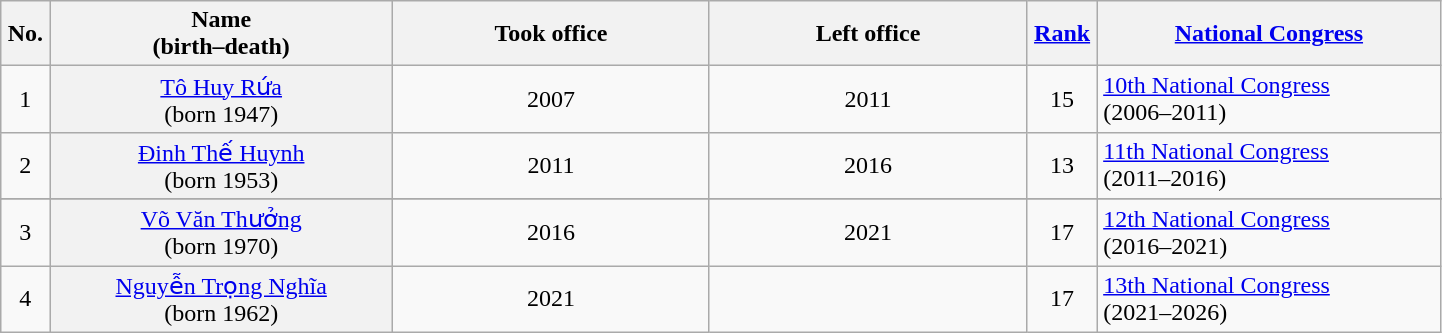<table class="wikitable" width=76%>
<tr>
<th scope="col" style="width:1em;">No.<br></th>
<th scope="col" style="width:13em;">Name<br>(birth–death)</th>
<th scope="col" style="width:12em;">Took office</th>
<th scope="col" style="width:12em;">Left office</th>
<th scope="col" style="width:1em;"><a href='#'>Rank</a><br></th>
<th scope="col" style="width:13em;"><a href='#'>National Congress</a></th>
</tr>
<tr>
<td align="center">1</td>
<th align="center" scope="row" style="font-weight:normal;"><a href='#'>Tô Huy Rứa</a><br>(born 1947)</th>
<td align="center">2007</td>
<td align="center">2011</td>
<td align="center">15</td>
<td><a href='#'>10th National Congress</a><br>(2006–2011)</td>
</tr>
<tr>
<td align="center">2</td>
<th align="center" scope="row" style="font-weight:normal;"><a href='#'>Đinh Thế Huynh</a><br>(born 1953)</th>
<td align="center">2011</td>
<td align="center">2016</td>
<td align="center">13</td>
<td><a href='#'>11th National Congress</a><br>(2011–2016)</td>
</tr>
<tr>
</tr>
<tr>
<td align="center">3</td>
<th align="center" scope="row" style="font-weight:normal;"><a href='#'>Võ Văn Thưởng</a><br>(born 1970)</th>
<td align="center">2016</td>
<td align="center">2021</td>
<td align="center">17</td>
<td><a href='#'>12th National Congress</a><br>(2016–2021)</td>
</tr>
<tr>
<td align="center">4</td>
<th align="center" scope="row" style="font-weight:normal;"><a href='#'>Nguyễn Trọng Nghĩa</a><br>(born 1962)</th>
<td align="center">2021</td>
<td align="center"></td>
<td align="center">17</td>
<td><a href='#'>13th National Congress</a><br>(2021–2026)</td>
</tr>
</table>
